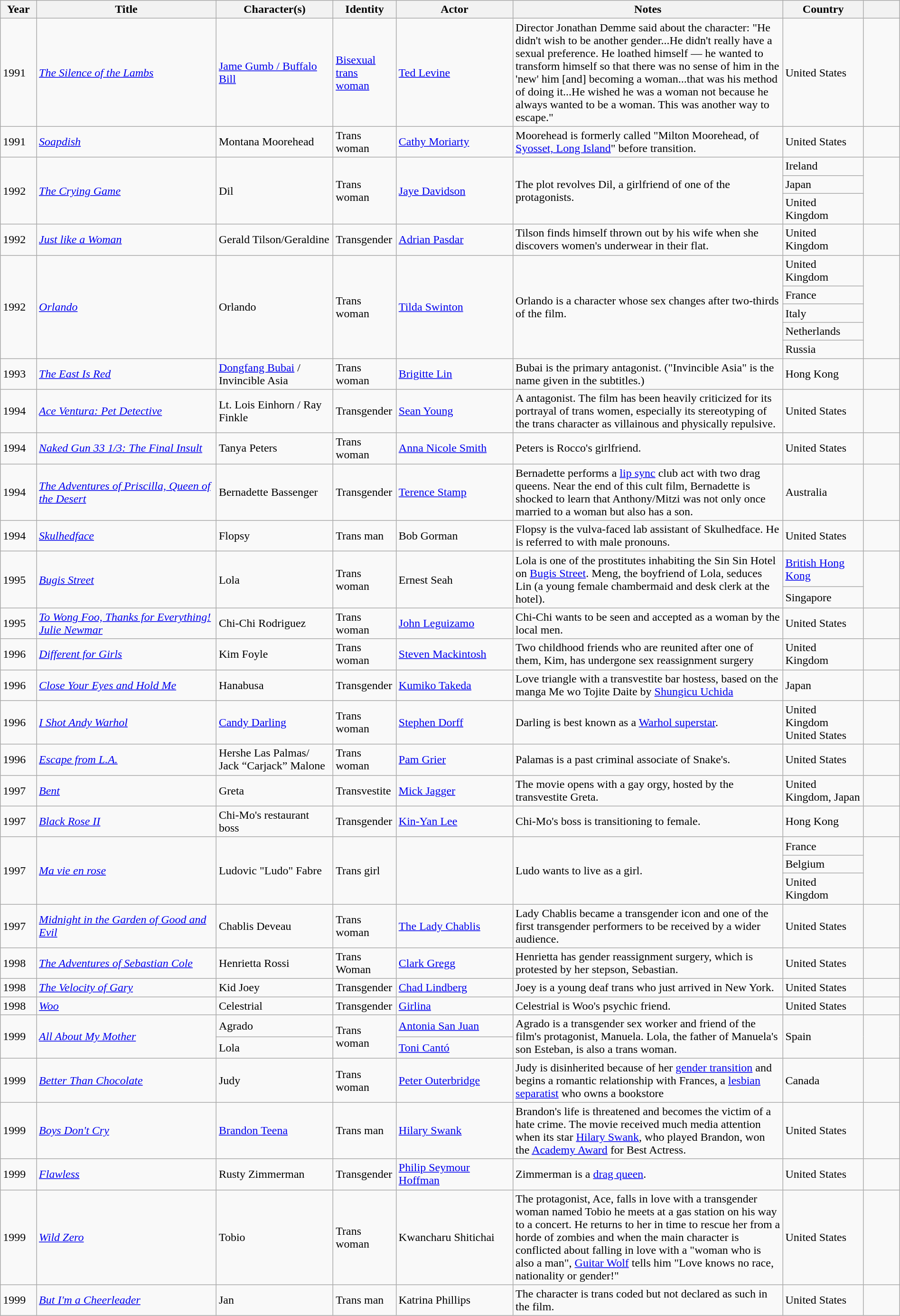<table class="wikitable sortable" style="width: 100%">
<tr>
<th style="width:4%;">Year</th>
<th style="width:20%;">Title</th>
<th style="width:13%;">Character(s)</th>
<th style="width:7%;">Identity</th>
<th style="width:13%;">Actor</th>
<th style="width:30%;">Notes</th>
<th style="width:9%;">Country</th>
<th style="width:4%;" class="unsortable"></th>
</tr>
<tr>
<td>1991</td>
<td><em><a href='#'>The Silence of the Lambs</a></em></td>
<td><a href='#'>Jame Gumb / Buffalo Bill</a></td>
<td><a href='#'>Bisexual trans woman</a></td>
<td><a href='#'>Ted Levine</a></td>
<td>Director Jonathan Demme said about the character: "He didn't wish to be another gender...He didn't really have a sexual preference. He loathed himself — he wanted to transform himself so that there was no sense of him in the 'new' him [and] becoming a woman...that was his method of doing it...He wished he was a woman not because he always wanted to be a woman. This was another way to escape."</td>
<td>United States</td>
<td></td>
</tr>
<tr>
<td>1991</td>
<td><em><a href='#'>Soapdish</a></em></td>
<td>Montana Moorehead</td>
<td>Trans woman</td>
<td><a href='#'>Cathy Moriarty</a></td>
<td>Moorehead is formerly called "Milton Moorehead, of <a href='#'>Syosset, Long Island</a>" before transition.</td>
<td>United States</td>
<td></td>
</tr>
<tr>
<td rowspan="3">1992</td>
<td rowspan="3"><em><a href='#'>The Crying Game</a></em></td>
<td rowspan="3">Dil</td>
<td rowspan="3">Trans woman</td>
<td rowspan="3"><a href='#'>Jaye Davidson</a></td>
<td rowspan="3">The plot revolves Dil, a girlfriend of one of the protagonists.</td>
<td>Ireland</td>
<td rowspan="3"></td>
</tr>
<tr>
<td>Japan</td>
</tr>
<tr>
<td>United Kingdom</td>
</tr>
<tr>
<td>1992</td>
<td><em><a href='#'>Just like a Woman</a></em></td>
<td>Gerald Tilson/Geraldine</td>
<td>Transgender</td>
<td><a href='#'>Adrian Pasdar</a></td>
<td>Tilson finds himself thrown out by his wife when she discovers women's underwear in their flat.</td>
<td>United Kingdom</td>
<td></td>
</tr>
<tr>
<td rowspan="5">1992</td>
<td rowspan="5"><em><a href='#'>Orlando</a></em></td>
<td rowspan="5">Orlando</td>
<td rowspan="5">Trans woman</td>
<td rowspan="5"><a href='#'>Tilda Swinton</a></td>
<td rowspan="5">Orlando is a character whose sex changes after two-thirds of the film.</td>
<td>United Kingdom</td>
<td rowspan="5"></td>
</tr>
<tr>
<td>France</td>
</tr>
<tr>
<td>Italy</td>
</tr>
<tr>
<td>Netherlands</td>
</tr>
<tr>
<td>Russia</td>
</tr>
<tr>
<td>1993</td>
<td><em><a href='#'>The East Is Red</a></em></td>
<td><a href='#'>Dongfang Bubai</a> / Invincible Asia</td>
<td>Trans woman</td>
<td><a href='#'>Brigitte Lin</a></td>
<td>Bubai is the primary antagonist. ("Invincible Asia" is the name given in the subtitles.)</td>
<td>Hong Kong</td>
<td></td>
</tr>
<tr>
<td>1994</td>
<td><em><a href='#'>Ace Ventura: Pet Detective</a></em></td>
<td>Lt. Lois Einhorn / Ray Finkle</td>
<td>Transgender</td>
<td><a href='#'>Sean Young</a></td>
<td>A antagonist. The film has been heavily criticized for its portrayal of trans women, especially its stereotyping of the trans character as villainous and physically repulsive.</td>
<td>United States</td>
<td></td>
</tr>
<tr>
<td>1994</td>
<td><em><a href='#'>Naked Gun 33 1/3: The Final Insult</a></em></td>
<td>Tanya Peters</td>
<td>Trans woman</td>
<td><a href='#'>Anna Nicole Smith</a></td>
<td>Peters is Rocco's girlfriend.</td>
<td>United States</td>
<td></td>
</tr>
<tr>
<td>1994</td>
<td><em><a href='#'>The Adventures of Priscilla, Queen of the Desert</a></em></td>
<td>Bernadette Bassenger</td>
<td>Transgender</td>
<td><a href='#'>Terence Stamp</a></td>
<td>Bernadette performs a <a href='#'>lip sync</a> club act with two drag queens.  Near the end of this cult film, Bernadette is shocked to learn that Anthony/Mitzi was not only once married to a woman but also has a son.</td>
<td>Australia</td>
<td></td>
</tr>
<tr>
<td>1994</td>
<td><a href='#'><em>Skulhedface</em></a></td>
<td>Flopsy</td>
<td>Trans man</td>
<td>Bob Gorman</td>
<td>Flopsy is the vulva-faced lab assistant of Skulhedface. He is referred to with male pronouns.</td>
<td>United States</td>
<td></td>
</tr>
<tr>
<td rowspan="2">1995</td>
<td rowspan="2"><em><a href='#'>Bugis Street</a></em></td>
<td rowspan="2">Lola</td>
<td rowspan="2">Trans woman</td>
<td rowspan="2">Ernest Seah</td>
<td rowspan="2">Lola is one of the prostitutes inhabiting the Sin Sin Hotel on <a href='#'>Bugis Street</a>.  Meng, the boyfriend of Lola, seduces Lin (a young female chambermaid and desk clerk at the hotel).</td>
<td><a href='#'>British Hong Kong</a></td>
<td rowspan="2"></td>
</tr>
<tr>
<td>Singapore</td>
</tr>
<tr>
<td>1995</td>
<td><em><a href='#'>To Wong Foo, Thanks for Everything! Julie Newmar</a></em></td>
<td>Chi-Chi Rodriguez</td>
<td>Trans woman</td>
<td><a href='#'>John Leguizamo</a></td>
<td>Chi-Chi wants to be seen and accepted as a woman by the local men.</td>
<td>United States</td>
<td></td>
</tr>
<tr>
<td>1996</td>
<td><em><a href='#'>Different for Girls</a></em></td>
<td>Kim Foyle</td>
<td>Trans woman</td>
<td><a href='#'>Steven Mackintosh</a></td>
<td>Two childhood friends who are reunited after one of them, Kim, has undergone sex reassignment surgery</td>
<td>United Kingdom</td>
<td></td>
</tr>
<tr>
<td>1996</td>
<td><em><a href='#'>Close Your Eyes and Hold Me</a></em></td>
<td>Hanabusa</td>
<td>Transgender</td>
<td><a href='#'>Kumiko Takeda</a></td>
<td>Love triangle with a transvestite bar hostess, based on the manga Me wo Tojite Daite by <a href='#'>Shungicu Uchida</a></td>
<td>Japan</td>
<td></td>
</tr>
<tr>
<td>1996</td>
<td><em><a href='#'>I Shot Andy Warhol</a></em></td>
<td><a href='#'>Candy Darling</a></td>
<td>Trans woman</td>
<td><a href='#'>Stephen Dorff</a></td>
<td>Darling is best known as a <a href='#'>Warhol superstar</a>.</td>
<td>United Kingdom<br>United States</td>
<td></td>
</tr>
<tr>
<td>1996</td>
<td><em><a href='#'>Escape from L.A.</a></em></td>
<td>Hershe Las Palmas/ Jack “Carjack” Malone</td>
<td>Trans woman</td>
<td><a href='#'>Pam Grier</a></td>
<td>Palamas is a past criminal associate of Snake's.</td>
<td>United States</td>
<td></td>
</tr>
<tr>
<td>1997</td>
<td><em><a href='#'>Bent</a></em></td>
<td>Greta</td>
<td>Transvestite</td>
<td><a href='#'>Mick Jagger</a></td>
<td>The movie opens with a gay orgy, hosted by the transvestite Greta.</td>
<td>United Kingdom, Japan</td>
<td></td>
</tr>
<tr>
<td>1997</td>
<td><em><a href='#'>Black Rose II</a></em></td>
<td>Chi-Mo's restaurant boss</td>
<td>Transgender</td>
<td><a href='#'>Kin-Yan Lee</a></td>
<td>Chi-Mo's boss is transitioning to female.</td>
<td>Hong Kong</td>
<td></td>
</tr>
<tr>
<td rowspan="3">1997</td>
<td rowspan="3"><em><a href='#'>Ma vie en rose</a></em></td>
<td rowspan="3">Ludovic "Ludo" Fabre</td>
<td rowspan="3">Trans girl</td>
<td rowspan="3"></td>
<td rowspan="3">Ludo wants to live as a girl.</td>
<td>France</td>
<td rowspan="3"></td>
</tr>
<tr>
<td>Belgium</td>
</tr>
<tr>
<td>United Kingdom</td>
</tr>
<tr>
<td>1997</td>
<td><em><a href='#'>Midnight in the Garden of Good and Evil</a></em></td>
<td>Chablis Deveau</td>
<td>Trans woman</td>
<td><a href='#'>The Lady Chablis</a></td>
<td>Lady Chablis became a transgender icon and one of the first transgender performers to be received by a wider audience.</td>
<td>United States</td>
<td></td>
</tr>
<tr>
<td>1998</td>
<td><em><a href='#'>The Adventures of Sebastian Cole</a></em></td>
<td>Henrietta Rossi</td>
<td>Trans Woman</td>
<td><a href='#'>Clark Gregg</a></td>
<td>Henrietta has gender reassignment surgery, which is protested by her stepson, Sebastian.</td>
<td>United States</td>
<td></td>
</tr>
<tr>
<td>1998</td>
<td><em><a href='#'>The Velocity of Gary</a></em></td>
<td>Kid Joey</td>
<td>Transgender</td>
<td><a href='#'>Chad Lindberg</a></td>
<td>Joey is a young deaf trans who just arrived in New York.</td>
<td>United States</td>
<td></td>
</tr>
<tr>
<td>1998</td>
<td><em><a href='#'>Woo</a></em></td>
<td>Celestrial</td>
<td>Transgender</td>
<td><a href='#'>Girlina</a></td>
<td>Celestrial is Woo's psychic friend.</td>
<td>United States</td>
<td></td>
</tr>
<tr>
<td rowspan="2">1999</td>
<td rowspan="2"><em><a href='#'>All About My Mother</a></em></td>
<td>Agrado</td>
<td rowspan="2">Trans woman</td>
<td><a href='#'>Antonia San Juan</a></td>
<td rowspan="2">Agrado is a transgender sex worker and friend of the film's protagonist, Manuela. Lola, the father of Manuela's son Esteban, is also a trans woman.</td>
<td rowspan="2">Spain</td>
<td rowspan="2"></td>
</tr>
<tr>
<td>Lola</td>
<td><a href='#'>Toni Cantó</a></td>
</tr>
<tr>
<td>1999</td>
<td><em><a href='#'>Better Than Chocolate</a></em></td>
<td>Judy</td>
<td>Trans woman</td>
<td><a href='#'>Peter Outerbridge</a></td>
<td>Judy is disinherited because of her <a href='#'>gender transition</a> and begins a romantic relationship with Frances, a <a href='#'>lesbian separatist</a> who owns a bookstore</td>
<td>Canada</td>
<td></td>
</tr>
<tr>
<td>1999</td>
<td><em><a href='#'>Boys Don't Cry</a></em></td>
<td><a href='#'>Brandon Teena</a></td>
<td>Trans man</td>
<td><a href='#'>Hilary Swank</a></td>
<td>Brandon's life is threatened and becomes the victim of a hate crime. The movie received much media attention when its star <a href='#'>Hilary Swank</a>, who played Brandon, won the <a href='#'>Academy Award</a> for Best Actress.</td>
<td>United States</td>
<td></td>
</tr>
<tr>
<td>1999</td>
<td><em><a href='#'>Flawless</a></em></td>
<td>Rusty Zimmerman</td>
<td>Transgender</td>
<td><a href='#'>Philip Seymour Hoffman</a></td>
<td>Zimmerman is a <a href='#'>drag queen</a>.</td>
<td>United States</td>
<td></td>
</tr>
<tr>
<td>1999</td>
<td><em><a href='#'>Wild Zero</a></em></td>
<td>Tobio</td>
<td>Trans woman</td>
<td>Kwancharu Shitichai</td>
<td>The protagonist, Ace, falls in love with a transgender woman named Tobio he meets at a gas station on his way to a concert. He returns to her in time to rescue her from a horde of zombies and when the main character is conflicted about falling in love with a "woman who is also a man", <a href='#'>Guitar Wolf</a> tells him "Love knows no race, nationality or gender!"</td>
<td>United States</td>
<td></td>
</tr>
<tr>
<td>1999</td>
<td><em><a href='#'>But I'm a Cheerleader</a></em></td>
<td>Jan</td>
<td>Trans man</td>
<td>Katrina Phillips</td>
<td>The character is trans coded but not declared as such in the film.</td>
<td>United States</td>
<td></td>
</tr>
</table>
